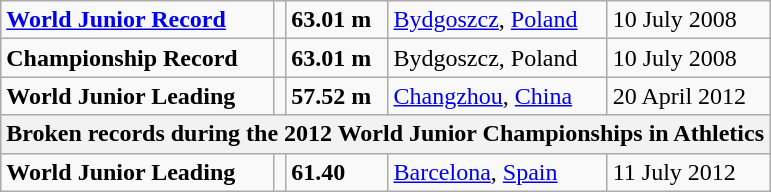<table class="wikitable">
<tr>
<td><strong><a href='#'>World Junior Record</a></strong></td>
<td></td>
<td><strong>63.01 m</strong></td>
<td><a href='#'>Bydgoszcz</a>, <a href='#'>Poland</a></td>
<td>10 July 2008</td>
</tr>
<tr>
<td><strong>Championship Record</strong></td>
<td></td>
<td><strong>63.01 m</strong></td>
<td>Bydgoszcz, Poland</td>
<td>10 July 2008</td>
</tr>
<tr>
<td><strong>World Junior Leading</strong></td>
<td></td>
<td><strong>57.52 m</strong></td>
<td><a href='#'>Changzhou</a>, <a href='#'>China</a></td>
<td>20 April 2012</td>
</tr>
<tr>
<th colspan="5">Broken records during the 2012 World Junior Championships in Athletics</th>
</tr>
<tr>
<td><strong>World Junior Leading</strong></td>
<td></td>
<td><strong>61.40</strong></td>
<td><a href='#'>Barcelona</a>, <a href='#'>Spain</a></td>
<td>11 July 2012</td>
</tr>
</table>
